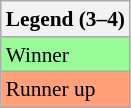<table class="wikitable"  style="font-size:89%;">
<tr>
<th>Legend (3–4)</th>
</tr>
<tr bgcolor=#98fb98>
<td>Winner</td>
</tr>
<tr bgcolor=#ffa07a>
<td>Runner up</td>
</tr>
</table>
